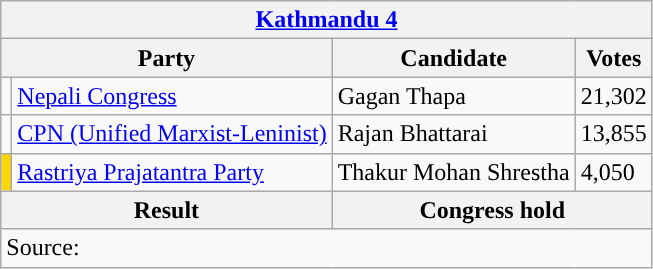<table class="wikitable">
<tr>
<th colspan="4"><a href='#'>Kathmandu 4</a></th>
</tr>
<tr>
<th colspan="2">Party</th>
<th>Candidate</th>
<th>Votes</th>
</tr>
<tr>
<td style="background-color:"></td>
<td><a href='#'>Nepali Congress</a></td>
<td>Gagan Thapa</td>
<td>21,302</td>
</tr>
<tr>
<td style="background-color:"></td>
<td><a href='#'>CPN (Unified Marxist-Leninist)</a></td>
<td>Rajan Bhattarai</td>
<td>13,855</td>
</tr>
<tr>
<td style="background-color:#FFD700"></td>
<td><a href='#'>Rastriya Prajatantra Party</a></td>
<td>Thakur Mohan Shrestha</td>
<td>4,050</td>
</tr>
<tr>
<th colspan="2">Result</th>
<th colspan="2">Congress hold</th>
</tr>
<tr>
<td colspan="4">Source: </td>
</tr>
</table>
